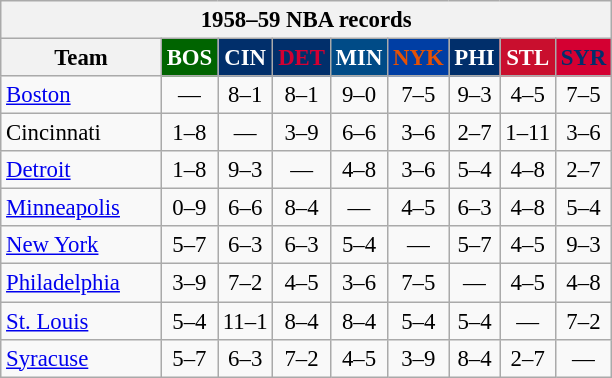<table class="wikitable" style="font-size:95%; text-align:center;">
<tr>
<th colspan=9>1958–59 NBA records</th>
</tr>
<tr>
<th width=100>Team</th>
<th style="background:#006400;color:#FFFFFF;width=35">BOS</th>
<th style="background:#012F6B;color:#FFFFFF;width=35">CIN</th>
<th style="background:#012F6B;color:#D40032;width=35">DET</th>
<th style="background:#004B87;color:#FFFFFF;width=35">MIN</th>
<th style="background:#003EA4;color:#E45206;width=35">NYK</th>
<th style="background:#012F6B;color:#FFFFFF;width=35">PHI</th>
<th style="background:#C90F2E;color:#FFFFFF;width=35">STL</th>
<th style="background:#D40032;color:#022E6B;width=35">SYR</th>
</tr>
<tr>
<td style="text-align:left;"><a href='#'>Boston</a></td>
<td>—</td>
<td>8–1</td>
<td>8–1</td>
<td>9–0</td>
<td>7–5</td>
<td>9–3</td>
<td>4–5</td>
<td>7–5</td>
</tr>
<tr>
<td style="text-align:left;">Cincinnati</td>
<td>1–8</td>
<td>—</td>
<td>3–9</td>
<td>6–6</td>
<td>3–6</td>
<td>2–7</td>
<td>1–11</td>
<td>3–6</td>
</tr>
<tr>
<td style="text-align:left;"><a href='#'>Detroit</a></td>
<td>1–8</td>
<td>9–3</td>
<td>—</td>
<td>4–8</td>
<td>3–6</td>
<td>5–4</td>
<td>4–8</td>
<td>2–7</td>
</tr>
<tr>
<td style="text-align:left;"><a href='#'>Minneapolis</a></td>
<td>0–9</td>
<td>6–6</td>
<td>8–4</td>
<td>—</td>
<td>4–5</td>
<td>6–3</td>
<td>4–8</td>
<td>5–4</td>
</tr>
<tr>
<td style="text-align:left;"><a href='#'>New York</a></td>
<td>5–7</td>
<td>6–3</td>
<td>6–3</td>
<td>5–4</td>
<td>—</td>
<td>5–7</td>
<td>4–5</td>
<td>9–3</td>
</tr>
<tr>
<td style="text-align:left;"><a href='#'>Philadelphia</a></td>
<td>3–9</td>
<td>7–2</td>
<td>4–5</td>
<td>3–6</td>
<td>7–5</td>
<td>—</td>
<td>4–5</td>
<td>4–8</td>
</tr>
<tr>
<td style="text-align:left;"><a href='#'>St. Louis</a></td>
<td>5–4</td>
<td>11–1</td>
<td>8–4</td>
<td>8–4</td>
<td>5–4</td>
<td>5–4</td>
<td>—</td>
<td>7–2</td>
</tr>
<tr>
<td style="text-align:left;"><a href='#'>Syracuse</a></td>
<td>5–7</td>
<td>6–3</td>
<td>7–2</td>
<td>4–5</td>
<td>3–9</td>
<td>8–4</td>
<td>2–7</td>
<td>—</td>
</tr>
</table>
